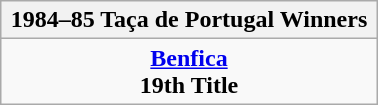<table class="wikitable" style="text-align: center; margin: 0 auto; width: 20%">
<tr>
<th>1984–85 Taça de Portugal Winners</th>
</tr>
<tr>
<td><strong><a href='#'>Benfica</a></strong><br><strong>19th Title</strong></td>
</tr>
</table>
